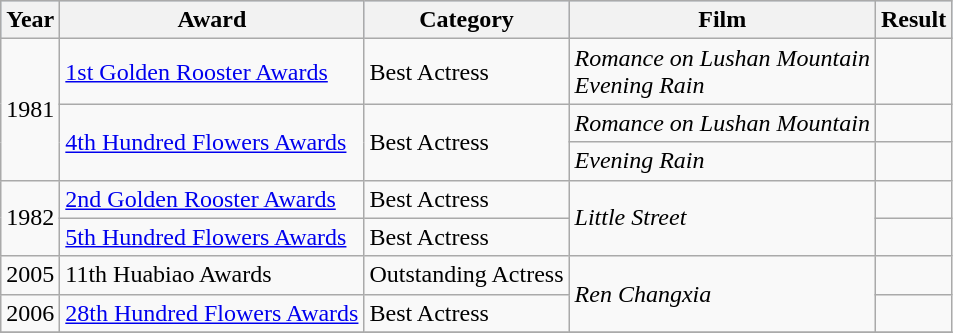<table class="wikitable">
<tr style="background:#b0c4de; text-align:center;">
<th>Year</th>
<th>Award</th>
<th>Category</th>
<th>Film</th>
<th>Result</th>
</tr>
<tr>
<td rowspan=3>1981</td>
<td><a href='#'>1st Golden Rooster Awards</a></td>
<td>Best Actress</td>
<td><em>Romance on Lushan Mountain</em><br><em>Evening Rain</em></td>
<td></td>
</tr>
<tr>
<td rowspan=2><a href='#'>4th Hundred Flowers Awards</a></td>
<td rowspan=2>Best Actress</td>
<td><em>Romance on Lushan Mountain</em></td>
<td></td>
</tr>
<tr>
<td><em>Evening Rain</em></td>
<td></td>
</tr>
<tr>
<td rowspan=2>1982</td>
<td><a href='#'>2nd Golden Rooster Awards</a></td>
<td>Best Actress</td>
<td rowspan=2><em>Little Street</em></td>
<td></td>
</tr>
<tr>
<td><a href='#'>5th Hundred Flowers Awards</a></td>
<td>Best Actress</td>
<td></td>
</tr>
<tr>
<td>2005</td>
<td>11th Huabiao Awards</td>
<td>Outstanding Actress</td>
<td rowspan=2><em>Ren Changxia</em></td>
<td></td>
</tr>
<tr>
<td>2006</td>
<td><a href='#'>28th Hundred Flowers Awards</a></td>
<td>Best Actress</td>
<td></td>
</tr>
<tr>
</tr>
</table>
